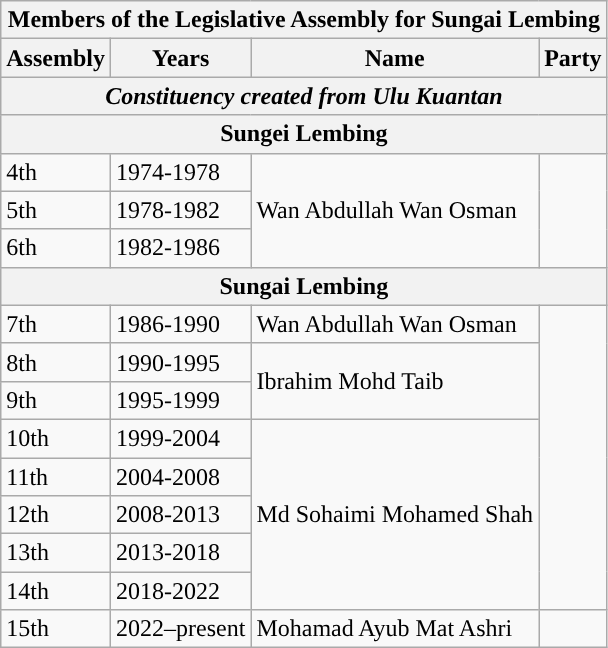<table class="wikitable">
<tr>
<th colspan="4">Members of the Legislative Assembly for Sungai Lembing</th>
</tr>
<tr>
<th>Assembly</th>
<th>Years</th>
<th>Name</th>
<th>Party</th>
</tr>
<tr>
<th colspan="4"><em>Constituency created from Ulu Kuantan</em></th>
</tr>
<tr>
<th colspan=4 align=center>Sungei Lembing</th>
</tr>
<tr>
<td>4th</td>
<td>1974-1978</td>
<td rowspan="3">Wan Abdullah Wan Osman</td>
<td rowspan="3"></td>
</tr>
<tr>
<td>5th</td>
<td>1978-1982</td>
</tr>
<tr>
<td>6th</td>
<td>1982-1986</td>
</tr>
<tr>
<th colspan=4 align=center>Sungai Lembing</th>
</tr>
<tr>
<td>7th</td>
<td>1986-1990</td>
<td>Wan Abdullah Wan Osman</td>
<td rowspan="8"></td>
</tr>
<tr>
<td>8th</td>
<td>1990-1995</td>
<td rowspan="2">Ibrahim Mohd Taib</td>
</tr>
<tr>
<td>9th</td>
<td>1995-1999</td>
</tr>
<tr>
<td>10th</td>
<td>1999-2004</td>
<td rowspan="5">Md Sohaimi Mohamed Shah</td>
</tr>
<tr>
<td>11th</td>
<td>2004-2008</td>
</tr>
<tr>
<td>12th</td>
<td>2008-2013</td>
</tr>
<tr>
<td>13th</td>
<td>2013-2018</td>
</tr>
<tr>
<td>14th</td>
<td>2018-2022</td>
</tr>
<tr>
<td>15th</td>
<td>2022–present</td>
<td>Mohamad Ayub Mat Ashri</td>
<td></td>
</tr>
</table>
